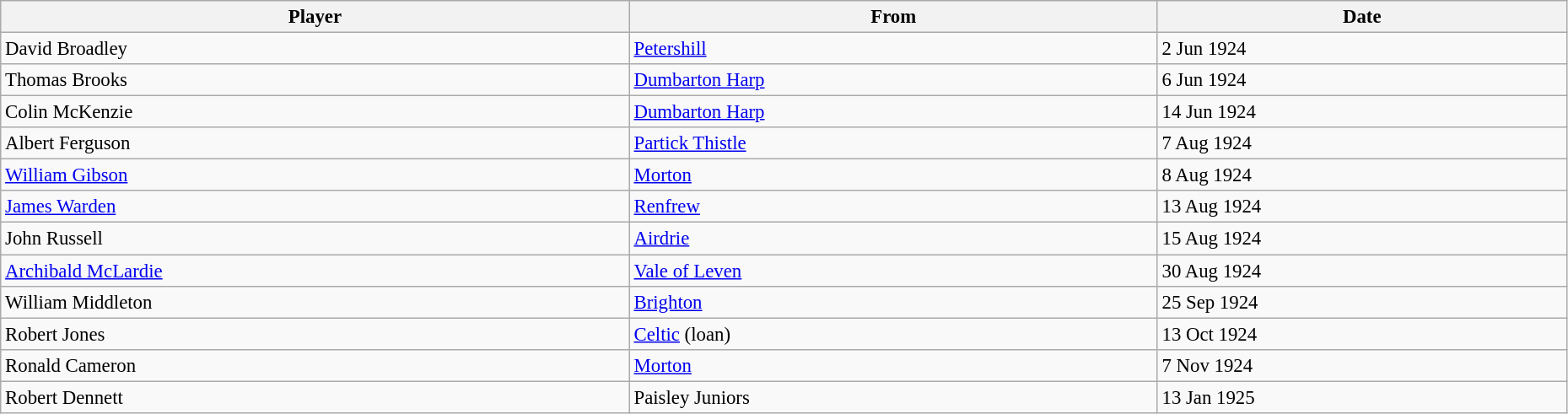<table class="wikitable" style="text-align:center; font-size:95%;width:98%; text-align:left">
<tr>
<th>Player</th>
<th>From</th>
<th>Date</th>
</tr>
<tr>
<td> David Broadley</td>
<td> <a href='#'>Petershill</a></td>
<td>2 Jun 1924</td>
</tr>
<tr>
<td> Thomas Brooks</td>
<td> <a href='#'>Dumbarton Harp</a></td>
<td>6 Jun 1924</td>
</tr>
<tr>
<td> Colin McKenzie</td>
<td> <a href='#'>Dumbarton Harp</a></td>
<td>14 Jun 1924</td>
</tr>
<tr>
<td> Albert Ferguson</td>
<td> <a href='#'>Partick Thistle</a></td>
<td>7 Aug 1924</td>
</tr>
<tr>
<td> <a href='#'>William Gibson</a></td>
<td> <a href='#'>Morton</a></td>
<td>8 Aug 1924</td>
</tr>
<tr>
<td> <a href='#'>James Warden</a></td>
<td> <a href='#'>Renfrew</a></td>
<td>13 Aug 1924</td>
</tr>
<tr>
<td> John Russell</td>
<td> <a href='#'>Airdrie</a></td>
<td>15 Aug 1924</td>
</tr>
<tr>
<td> <a href='#'>Archibald McLardie</a></td>
<td> <a href='#'>Vale of Leven</a></td>
<td>30 Aug 1924</td>
</tr>
<tr>
<td> William Middleton</td>
<td> <a href='#'>Brighton</a></td>
<td>25 Sep 1924</td>
</tr>
<tr>
<td> Robert Jones</td>
<td> <a href='#'>Celtic</a> (loan)</td>
<td>13 Oct 1924</td>
</tr>
<tr>
<td> Ronald Cameron</td>
<td> <a href='#'>Morton</a></td>
<td>7 Nov 1924</td>
</tr>
<tr>
<td> Robert Dennett</td>
<td> Paisley Juniors</td>
<td>13 Jan 1925</td>
</tr>
</table>
